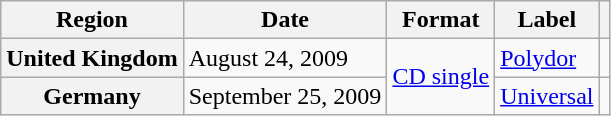<table class="wikitable plainrowheaders">
<tr>
<th scope="col">Region</th>
<th scope="col">Date</th>
<th scope="col">Format</th>
<th scope="col">Label</th>
<th scope="col"></th>
</tr>
<tr>
<th scope="row">United Kingdom</th>
<td>August 24, 2009</td>
<td rowspan="2"><a href='#'>CD single</a></td>
<td><a href='#'>Polydor</a></td>
<td></td>
</tr>
<tr>
<th scope="row">Germany</th>
<td>September 25, 2009</td>
<td><a href='#'>Universal</a></td>
<td></td>
</tr>
</table>
